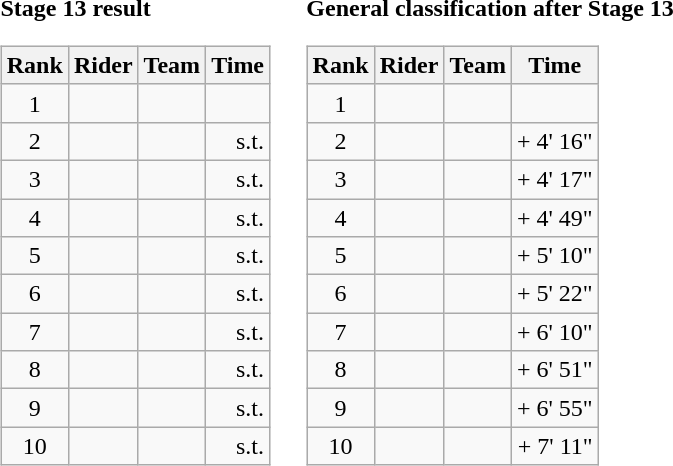<table>
<tr>
<td><strong>Stage 13 result</strong><br><table class="wikitable">
<tr>
<th scope="col">Rank</th>
<th scope="col">Rider</th>
<th scope="col">Team</th>
<th scope="col">Time</th>
</tr>
<tr>
<td style="text-align:center;">1</td>
<td></td>
<td></td>
<td style="text-align:right;"></td>
</tr>
<tr>
<td style="text-align:center;">2</td>
<td></td>
<td></td>
<td style="text-align:right;">s.t.</td>
</tr>
<tr>
<td style="text-align:center;">3</td>
<td></td>
<td></td>
<td style="text-align:right;">s.t.</td>
</tr>
<tr>
<td style="text-align:center;">4</td>
<td></td>
<td></td>
<td style="text-align:right;">s.t.</td>
</tr>
<tr>
<td style="text-align:center;">5</td>
<td></td>
<td></td>
<td style="text-align:right;">s.t.</td>
</tr>
<tr>
<td style="text-align:center;">6</td>
<td></td>
<td></td>
<td style="text-align:right;">s.t.</td>
</tr>
<tr>
<td style="text-align:center;">7</td>
<td></td>
<td></td>
<td style="text-align:right;">s.t.</td>
</tr>
<tr>
<td style="text-align:center;">8</td>
<td></td>
<td></td>
<td style="text-align:right;">s.t.</td>
</tr>
<tr>
<td style="text-align:center;">9</td>
<td></td>
<td></td>
<td style="text-align:right;">s.t.</td>
</tr>
<tr>
<td style="text-align:center;">10</td>
<td></td>
<td></td>
<td style="text-align:right;">s.t.</td>
</tr>
</table>
</td>
<td></td>
<td><strong>General classification after Stage 13</strong><br><table class="wikitable">
<tr>
<th scope="col">Rank</th>
<th scope="col">Rider</th>
<th scope="col">Team</th>
<th scope="col">Time</th>
</tr>
<tr>
<td style="text-align:center;">1</td>
<td></td>
<td></td>
<td style="text-align:right;"></td>
</tr>
<tr>
<td style="text-align:center;">2</td>
<td></td>
<td></td>
<td style="text-align:right;">+ 4' 16"</td>
</tr>
<tr>
<td style="text-align:center;">3</td>
<td></td>
<td></td>
<td style="text-align:right;">+ 4' 17"</td>
</tr>
<tr>
<td style="text-align:center;">4</td>
<td></td>
<td></td>
<td style="text-align:right;">+ 4' 49"</td>
</tr>
<tr>
<td style="text-align:center;">5</td>
<td></td>
<td></td>
<td style="text-align:right;">+ 5' 10"</td>
</tr>
<tr>
<td style="text-align:center;">6</td>
<td></td>
<td></td>
<td style="text-align:right;">+ 5' 22"</td>
</tr>
<tr>
<td style="text-align:center;">7</td>
<td></td>
<td></td>
<td style="text-align:right;">+ 6' 10"</td>
</tr>
<tr>
<td style="text-align:center;">8</td>
<td></td>
<td></td>
<td style="text-align:right;">+ 6' 51"</td>
</tr>
<tr>
<td style="text-align:center;">9</td>
<td></td>
<td></td>
<td style="text-align:right;">+ 6' 55"</td>
</tr>
<tr>
<td style="text-align:center;">10</td>
<td></td>
<td></td>
<td style="text-align:right;">+ 7' 11"</td>
</tr>
</table>
</td>
</tr>
</table>
